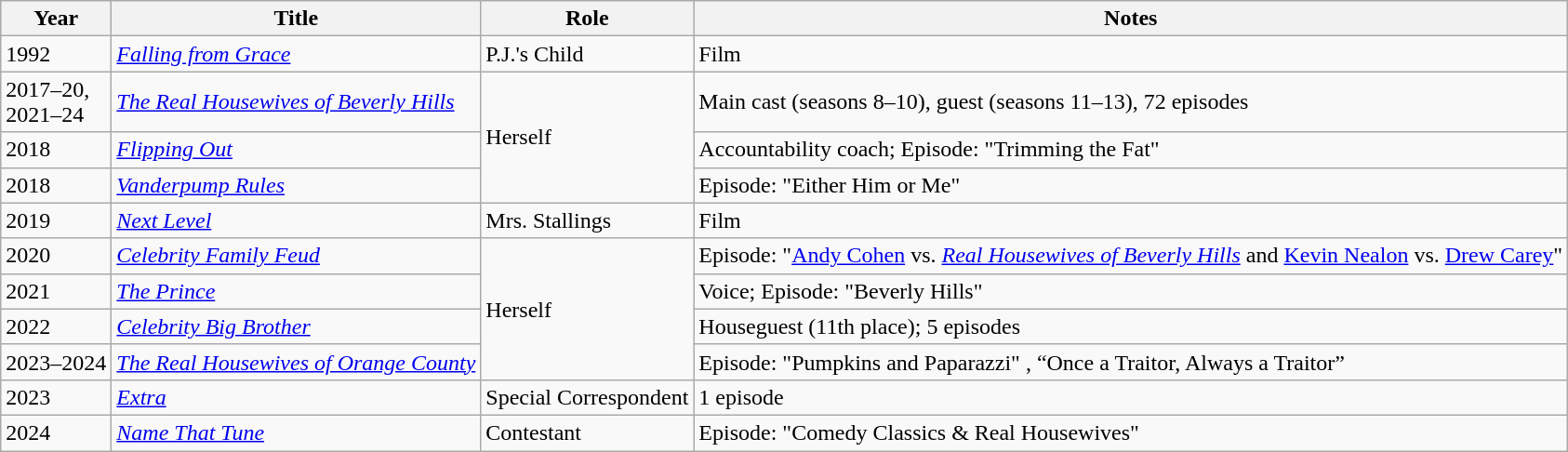<table class="wikitable">
<tr>
<th>Year</th>
<th>Title</th>
<th>Role</th>
<th>Notes</th>
</tr>
<tr>
<td>1992</td>
<td><em><a href='#'>Falling from Grace</a></em></td>
<td>P.J.'s Child</td>
<td>Film</td>
</tr>
<tr>
<td>2017–20,<br>2021–24</td>
<td><em><a href='#'>The Real Housewives of Beverly Hills</a></em></td>
<td rowspan="3">Herself</td>
<td>Main cast (seasons 8–10), guest (seasons 11–13), 72 episodes</td>
</tr>
<tr>
<td>2018</td>
<td><em><a href='#'>Flipping Out</a></em></td>
<td>Accountability coach; Episode: "Trimming the Fat"</td>
</tr>
<tr>
<td>2018</td>
<td><em><a href='#'>Vanderpump Rules</a></em></td>
<td>Episode: "Either Him or Me"</td>
</tr>
<tr>
<td>2019</td>
<td><em><a href='#'>Next Level</a></em></td>
<td>Mrs. Stallings</td>
<td>Film</td>
</tr>
<tr>
<td>2020</td>
<td><em><a href='#'>Celebrity Family Feud</a></em></td>
<td rowspan="4">Herself</td>
<td>Episode: "<a href='#'>Andy Cohen</a> vs. <em><a href='#'>Real Housewives of Beverly Hills</a></em> and <a href='#'>Kevin Nealon</a> vs. <a href='#'>Drew Carey</a>"</td>
</tr>
<tr>
<td>2021</td>
<td><em><a href='#'>The Prince</a></em></td>
<td>Voice; Episode: "Beverly Hills"</td>
</tr>
<tr>
<td>2022</td>
<td><em><a href='#'>Celebrity Big Brother</a></em></td>
<td>Houseguest (11th place); 5 episodes</td>
</tr>
<tr>
<td>2023–2024</td>
<td><em><a href='#'>The Real Housewives of Orange County</a></em></td>
<td>Episode: "Pumpkins and Paparazzi" , “Once a Traitor, Always a Traitor”</td>
</tr>
<tr>
<td>2023</td>
<td><em><a href='#'>Extra</a></em></td>
<td>Special Correspondent</td>
<td>1 episode</td>
</tr>
<tr>
<td>2024</td>
<td><em><a href='#'>Name That Tune</a></em></td>
<td>Contestant</td>
<td>Episode: "Comedy Classics & Real Housewives"</td>
</tr>
</table>
